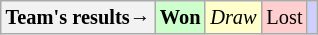<table style="margin-right:0; font-size:85%" class="wikitable">
<tr>
<th>Team's results→</th>
<td style="background-color:#cfc;"><strong>Won</strong></td>
<td style="background-color:#ffc;"><em>Draw</em></td>
<td style="background-color:#FFCFCF;">Lost</td>
<td style="background-color:#CFCFFF;"><em></em></td>
</tr>
</table>
